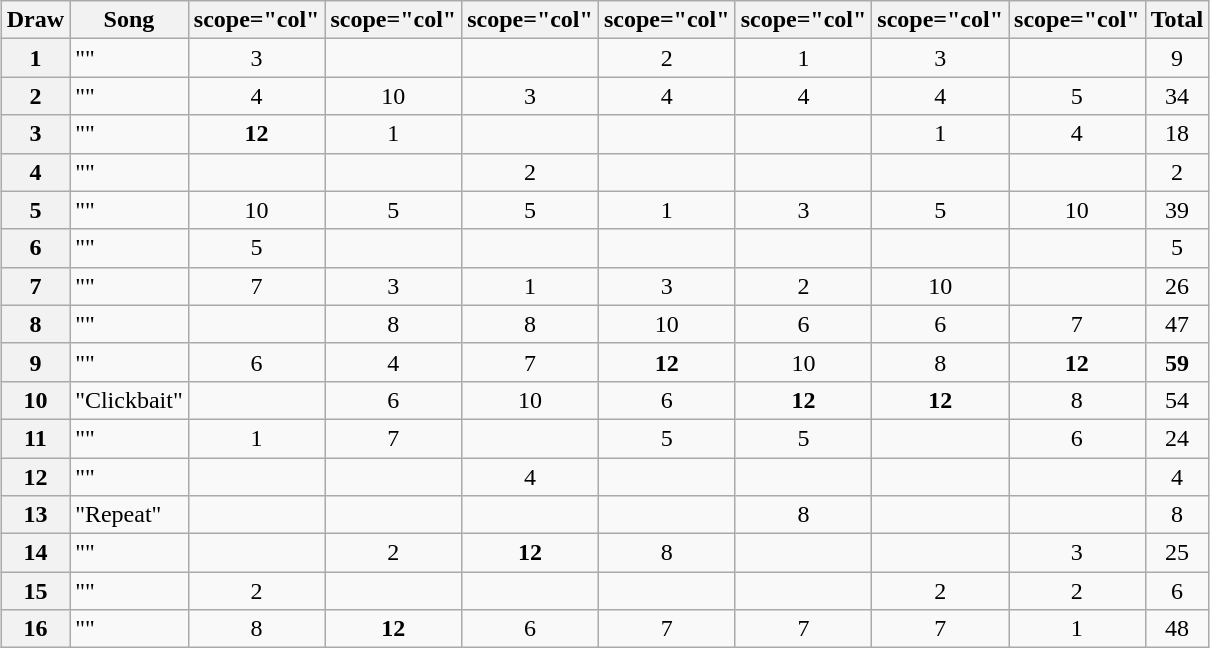<table class="wikitable plainrowheaders" style="margin: 1em auto 1em auto; text-align:center;">
<tr>
<th>Draw</th>
<th>Song</th>
<th>scope="col" </th>
<th>scope="col" </th>
<th>scope="col" </th>
<th>scope="col" </th>
<th>scope="col" </th>
<th>scope="col" </th>
<th>scope="col" </th>
<th>Total</th>
</tr>
<tr>
<th scope="row" style="text-align:center">1</th>
<td align="left">""</td>
<td>3</td>
<td></td>
<td></td>
<td>2</td>
<td>1</td>
<td>3</td>
<td></td>
<td>9</td>
</tr>
<tr>
<th scope="row" style="text-align:center">2</th>
<td align="left">""</td>
<td>4</td>
<td>10</td>
<td>3</td>
<td>4</td>
<td>4</td>
<td>4</td>
<td>5</td>
<td>34</td>
</tr>
<tr>
<th scope="row" style="text-align:center">3</th>
<td align="left">""</td>
<td><strong>12</strong></td>
<td>1</td>
<td></td>
<td></td>
<td></td>
<td>1</td>
<td>4</td>
<td>18</td>
</tr>
<tr>
<th scope="row" style="text-align:center">4</th>
<td align="left">""</td>
<td></td>
<td></td>
<td>2</td>
<td></td>
<td></td>
<td></td>
<td></td>
<td>2</td>
</tr>
<tr>
<th scope="row" style="text-align:center">5</th>
<td align="left">""</td>
<td>10</td>
<td>5</td>
<td>5</td>
<td>1</td>
<td>3</td>
<td>5</td>
<td>10</td>
<td>39</td>
</tr>
<tr>
<th scope="row" style="text-align:center">6</th>
<td align="left">""</td>
<td>5</td>
<td></td>
<td></td>
<td></td>
<td></td>
<td></td>
<td></td>
<td>5</td>
</tr>
<tr>
<th scope="row" style="text-align:center">7</th>
<td align="left">""</td>
<td>7</td>
<td>3</td>
<td>1</td>
<td>3</td>
<td>2</td>
<td>10</td>
<td></td>
<td>26</td>
</tr>
<tr>
<th scope="row" style="text-align:center">8</th>
<td align="left">""</td>
<td></td>
<td>8</td>
<td>8</td>
<td>10</td>
<td>6</td>
<td>6</td>
<td>7</td>
<td>47</td>
</tr>
<tr>
<th scope="row" style="text-align:center">9</th>
<td align="left">""</td>
<td>6</td>
<td>4</td>
<td>7</td>
<td><strong>12</strong></td>
<td>10</td>
<td>8</td>
<td><strong>12</strong></td>
<td><strong>59</strong></td>
</tr>
<tr>
<th scope="row" style="text-align:center">10</th>
<td align="left">"Clickbait"</td>
<td></td>
<td>6</td>
<td>10</td>
<td>6</td>
<td><strong>12</strong></td>
<td><strong>12</strong></td>
<td>8</td>
<td>54</td>
</tr>
<tr>
<th scope="row" style="text-align:center">11</th>
<td align="left">""</td>
<td>1</td>
<td>7</td>
<td></td>
<td>5</td>
<td>5</td>
<td></td>
<td>6</td>
<td>24</td>
</tr>
<tr>
<th scope="row" style="text-align:center">12</th>
<td align="left">""</td>
<td></td>
<td></td>
<td>4</td>
<td></td>
<td></td>
<td></td>
<td></td>
<td>4</td>
</tr>
<tr>
<th scope="row" style="text-align:center">13</th>
<td align="left">"Repeat"</td>
<td></td>
<td></td>
<td></td>
<td></td>
<td>8</td>
<td></td>
<td></td>
<td>8</td>
</tr>
<tr>
<th scope="row" style="text-align:center">14</th>
<td align="left">""</td>
<td></td>
<td>2</td>
<td><strong>12</strong></td>
<td>8</td>
<td></td>
<td></td>
<td>3</td>
<td>25</td>
</tr>
<tr>
<th scope="row" style="text-align:center">15</th>
<td align="left">""</td>
<td>2</td>
<td></td>
<td></td>
<td></td>
<td></td>
<td>2</td>
<td>2</td>
<td>6</td>
</tr>
<tr>
<th scope="row" style="text-align:center">16</th>
<td align="left">""</td>
<td>8</td>
<td><strong>12</strong></td>
<td>6</td>
<td>7</td>
<td>7</td>
<td>7</td>
<td>1</td>
<td>48</td>
</tr>
</table>
